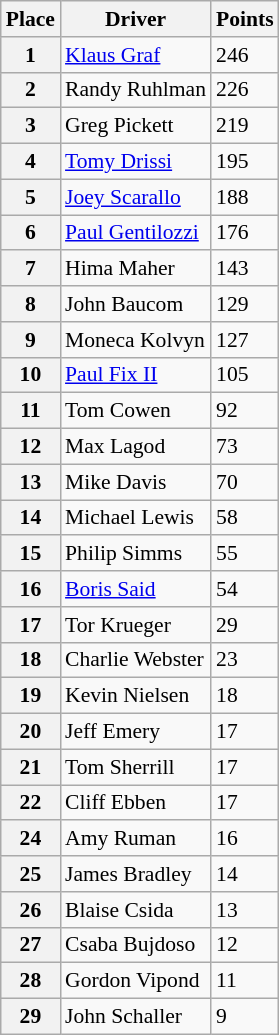<table class="wikitable" style="font-size: 90%;">
<tr>
<th>Place</th>
<th>Driver</th>
<th>Points</th>
</tr>
<tr>
<th>1</th>
<td> <a href='#'>Klaus Graf</a></td>
<td>246</td>
</tr>
<tr>
<th>2</th>
<td> Randy Ruhlman</td>
<td>226</td>
</tr>
<tr>
<th>3</th>
<td> Greg Pickett</td>
<td>219</td>
</tr>
<tr>
<th>4</th>
<td> <a href='#'>Tomy Drissi</a></td>
<td>195</td>
</tr>
<tr>
<th>5</th>
<td> <a href='#'>Joey Scarallo</a></td>
<td>188</td>
</tr>
<tr>
<th>6</th>
<td> <a href='#'>Paul Gentilozzi</a></td>
<td>176</td>
</tr>
<tr>
<th>7</th>
<td> Hima Maher</td>
<td>143</td>
</tr>
<tr>
<th>8</th>
<td> John Baucom</td>
<td>129</td>
</tr>
<tr>
<th>9</th>
<td> Moneca Kolvyn</td>
<td>127</td>
</tr>
<tr>
<th>10</th>
<td> <a href='#'>Paul Fix II</a></td>
<td>105</td>
</tr>
<tr>
<th>11</th>
<td> Tom Cowen</td>
<td>92</td>
</tr>
<tr>
<th>12</th>
<td> Max Lagod</td>
<td>73</td>
</tr>
<tr>
<th>13</th>
<td> Mike Davis</td>
<td>70</td>
</tr>
<tr>
<th>14</th>
<td> Michael Lewis</td>
<td>58</td>
</tr>
<tr>
<th>15</th>
<td> Philip Simms</td>
<td>55</td>
</tr>
<tr>
<th>16</th>
<td> <a href='#'>Boris Said</a></td>
<td>54</td>
</tr>
<tr>
<th>17</th>
<td> Tor Krueger</td>
<td>29</td>
</tr>
<tr>
<th>18</th>
<td> Charlie Webster</td>
<td>23</td>
</tr>
<tr>
<th>19</th>
<td> Kevin Nielsen</td>
<td>18</td>
</tr>
<tr>
<th>20</th>
<td> Jeff Emery</td>
<td>17</td>
</tr>
<tr>
<th>21</th>
<td> Tom Sherrill</td>
<td>17</td>
</tr>
<tr>
<th>22</th>
<td> Cliff Ebben</td>
<td>17</td>
</tr>
<tr>
<th>24</th>
<td> Amy Ruman</td>
<td>16</td>
</tr>
<tr>
<th>25</th>
<td> James Bradley</td>
<td>14</td>
</tr>
<tr>
<th>26</th>
<td> Blaise Csida</td>
<td>13</td>
</tr>
<tr>
<th>27</th>
<td> Csaba Bujdoso</td>
<td>12</td>
</tr>
<tr>
<th>28</th>
<td> Gordon Vipond</td>
<td>11</td>
</tr>
<tr>
<th>29</th>
<td> John Schaller</td>
<td>9</td>
</tr>
</table>
